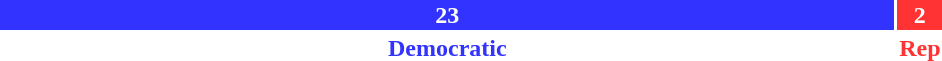<table style="width:50%">
<tr>
<td scope="row" colspan="3" style="text-align:center"></td>
</tr>
<tr>
<td scope="row" style="background:#33F; width:96%; text-align:center; color:white"><strong>23</strong> </td>
<td style="background:#F33; width:4%; text-align:center; color:white"><strong>2</strong></td>
</tr>
<tr>
<td scope="row" style="text-align:center; color:#33F"><strong>Democratic</strong> </td>
<td style="text-align:center; color:#F33"><strong>Rep</strong></td>
</tr>
</table>
